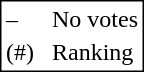<table style="border:1px solid black;">
<tr>
<td>–</td>
<td> </td>
<td>No votes</td>
</tr>
<tr>
<td>(#)</td>
<td> </td>
<td>Ranking</td>
</tr>
</table>
